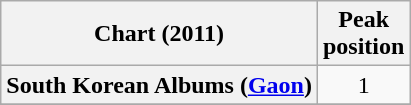<table class="wikitable plainrowheaders" style="text-align:center">
<tr>
<th scope="col">Chart (2011)</th>
<th scope="col">Peak<br>position</th>
</tr>
<tr>
<th scope="row">South Korean Albums (<a href='#'>Gaon</a>)</th>
<td>1</td>
</tr>
<tr>
</tr>
</table>
